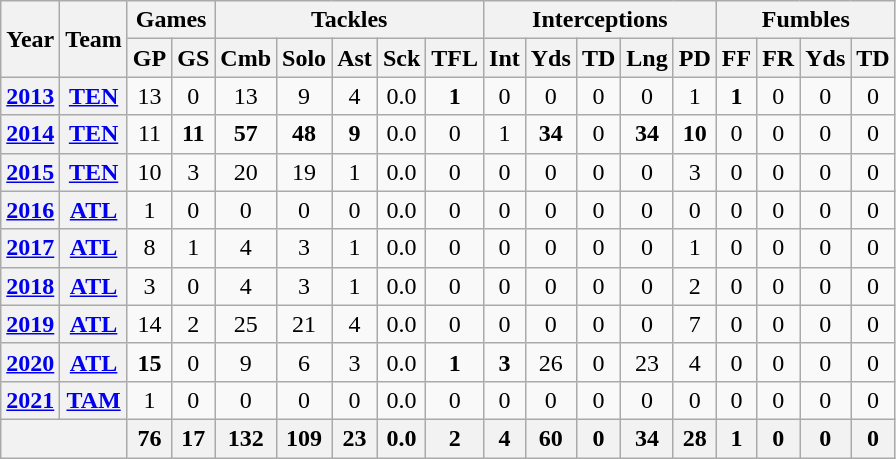<table class="wikitable" style="text-align:center">
<tr>
<th rowspan="2">Year</th>
<th rowspan="2">Team</th>
<th colspan="2">Games</th>
<th colspan="5">Tackles</th>
<th colspan="5">Interceptions</th>
<th colspan="4">Fumbles</th>
</tr>
<tr>
<th>GP</th>
<th>GS</th>
<th>Cmb</th>
<th>Solo</th>
<th>Ast</th>
<th>Sck</th>
<th>TFL</th>
<th>Int</th>
<th>Yds</th>
<th>TD</th>
<th>Lng</th>
<th>PD</th>
<th>FF</th>
<th>FR</th>
<th>Yds</th>
<th>TD</th>
</tr>
<tr>
<th><a href='#'>2013</a></th>
<th><a href='#'>TEN</a></th>
<td>13</td>
<td>0</td>
<td>13</td>
<td>9</td>
<td>4</td>
<td>0.0</td>
<td><strong>1</strong></td>
<td>0</td>
<td>0</td>
<td>0</td>
<td>0</td>
<td>1</td>
<td><strong>1</strong></td>
<td>0</td>
<td>0</td>
<td>0</td>
</tr>
<tr>
<th><a href='#'>2014</a></th>
<th><a href='#'>TEN</a></th>
<td>11</td>
<td><strong>11</strong></td>
<td><strong>57</strong></td>
<td><strong>48</strong></td>
<td><strong>9</strong></td>
<td>0.0</td>
<td>0</td>
<td>1</td>
<td><strong>34</strong></td>
<td>0</td>
<td><strong>34</strong></td>
<td><strong>10</strong></td>
<td>0</td>
<td>0</td>
<td>0</td>
<td>0</td>
</tr>
<tr>
<th><a href='#'>2015</a></th>
<th><a href='#'>TEN</a></th>
<td>10</td>
<td>3</td>
<td>20</td>
<td>19</td>
<td>1</td>
<td>0.0</td>
<td>0</td>
<td>0</td>
<td>0</td>
<td>0</td>
<td>0</td>
<td>3</td>
<td>0</td>
<td>0</td>
<td>0</td>
<td>0</td>
</tr>
<tr>
<th><a href='#'>2016</a></th>
<th><a href='#'>ATL</a></th>
<td>1</td>
<td>0</td>
<td>0</td>
<td>0</td>
<td>0</td>
<td>0.0</td>
<td>0</td>
<td>0</td>
<td>0</td>
<td>0</td>
<td>0</td>
<td>0</td>
<td>0</td>
<td>0</td>
<td>0</td>
<td>0</td>
</tr>
<tr>
<th><a href='#'>2017</a></th>
<th><a href='#'>ATL</a></th>
<td>8</td>
<td>1</td>
<td>4</td>
<td>3</td>
<td>1</td>
<td>0.0</td>
<td>0</td>
<td>0</td>
<td>0</td>
<td>0</td>
<td>0</td>
<td>1</td>
<td>0</td>
<td>0</td>
<td>0</td>
<td>0</td>
</tr>
<tr>
<th><a href='#'>2018</a></th>
<th><a href='#'>ATL</a></th>
<td>3</td>
<td>0</td>
<td>4</td>
<td>3</td>
<td>1</td>
<td>0.0</td>
<td>0</td>
<td>0</td>
<td>0</td>
<td>0</td>
<td>0</td>
<td>2</td>
<td>0</td>
<td>0</td>
<td>0</td>
<td>0</td>
</tr>
<tr>
<th><a href='#'>2019</a></th>
<th><a href='#'>ATL</a></th>
<td>14</td>
<td>2</td>
<td>25</td>
<td>21</td>
<td>4</td>
<td>0.0</td>
<td>0</td>
<td>0</td>
<td>0</td>
<td>0</td>
<td>0</td>
<td>7</td>
<td>0</td>
<td>0</td>
<td>0</td>
<td>0</td>
</tr>
<tr>
<th><a href='#'>2020</a></th>
<th><a href='#'>ATL</a></th>
<td><strong>15</strong></td>
<td>0</td>
<td>9</td>
<td>6</td>
<td>3</td>
<td>0.0</td>
<td><strong>1</strong></td>
<td><strong>3</strong></td>
<td>26</td>
<td>0</td>
<td>23</td>
<td>4</td>
<td>0</td>
<td>0</td>
<td>0</td>
<td>0</td>
</tr>
<tr>
<th><a href='#'>2021</a></th>
<th><a href='#'>TAM</a></th>
<td>1</td>
<td>0</td>
<td>0</td>
<td>0</td>
<td>0</td>
<td>0.0</td>
<td>0</td>
<td>0</td>
<td>0</td>
<td>0</td>
<td>0</td>
<td>0</td>
<td>0</td>
<td>0</td>
<td>0</td>
<td>0</td>
</tr>
<tr>
<th colspan="2"></th>
<th>76</th>
<th>17</th>
<th>132</th>
<th>109</th>
<th>23</th>
<th>0.0</th>
<th>2</th>
<th>4</th>
<th>60</th>
<th>0</th>
<th>34</th>
<th>28</th>
<th>1</th>
<th>0</th>
<th>0</th>
<th>0</th>
</tr>
</table>
